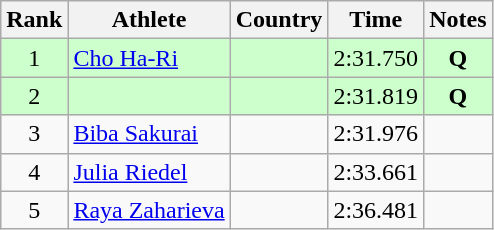<table class="wikitable sortable" style="text-align:center">
<tr>
<th>Rank</th>
<th>Athlete</th>
<th>Country</th>
<th>Time</th>
<th>Notes</th>
</tr>
<tr bgcolor="#ccffcc">
<td>1</td>
<td align=left><a href='#'>Cho Ha-Ri</a></td>
<td align=left></td>
<td>2:31.750</td>
<td><strong>Q</strong></td>
</tr>
<tr bgcolor="#ccffcc">
<td>2</td>
<td align=left></td>
<td align=left></td>
<td>2:31.819</td>
<td><strong>Q</strong></td>
</tr>
<tr>
<td>3</td>
<td align=left><a href='#'>Biba Sakurai</a></td>
<td align=left></td>
<td>2:31.976</td>
<td></td>
</tr>
<tr>
<td>4</td>
<td align=left><a href='#'>Julia Riedel</a></td>
<td align=left></td>
<td>2:33.661</td>
<td></td>
</tr>
<tr>
<td>5</td>
<td align=left><a href='#'>Raya Zaharieva</a></td>
<td align=left></td>
<td>2:36.481</td>
<td></td>
</tr>
</table>
